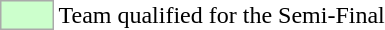<table>
<tr>
<td style="background-color:#ccffcc; border:1px solid #aaaaaa; width:2em;"></td>
<td>Team qualified for the Semi-Final</td>
</tr>
</table>
